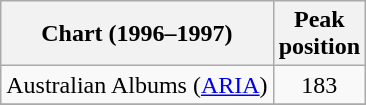<table class="wikitable sortable plainrowheaders">
<tr>
<th scope="col">Chart (1996–1997)</th>
<th scope="col">Peak<br>position</th>
</tr>
<tr>
<td align="left">Australian Albums (<a href='#'>ARIA</a>)</td>
<td style="text-align:center;">183</td>
</tr>
<tr>
</tr>
</table>
